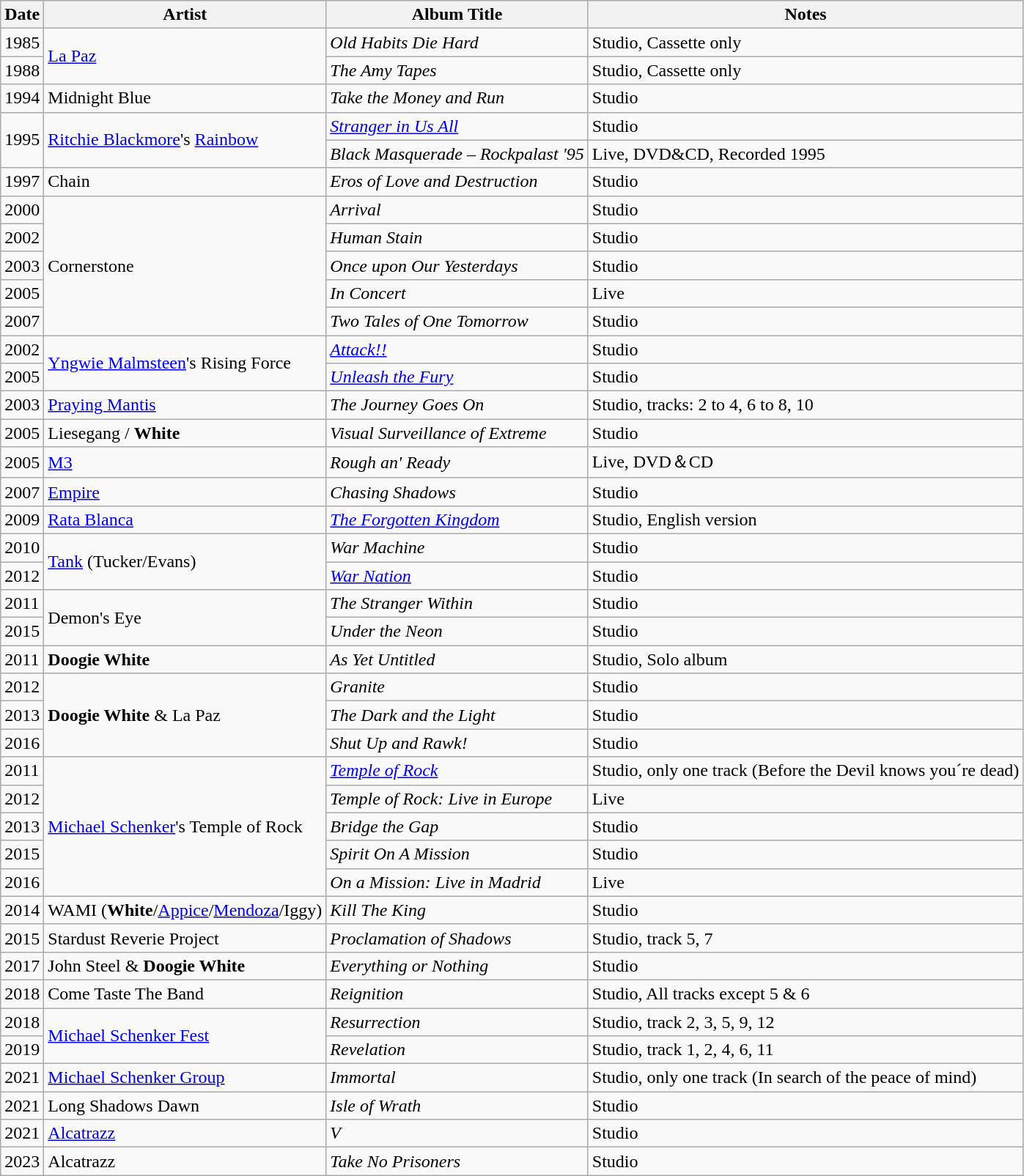<table class="wikitable sortable">
<tr>
<th>Date</th>
<th>Artist</th>
<th>Album Title</th>
<th>Notes</th>
</tr>
<tr>
<td>1985</td>
<td rowspan="2"><a href='#'>La Paz</a></td>
<td><em>Old Habits Die Hard</em></td>
<td>Studio, Cassette only</td>
</tr>
<tr>
<td>1988</td>
<td><em>The Amy Tapes</em></td>
<td>Studio, Cassette only</td>
</tr>
<tr>
<td>1994</td>
<td>Midnight Blue</td>
<td><em>Take the Money and Run</em></td>
<td>Studio</td>
</tr>
<tr>
<td rowspan="2">1995</td>
<td rowspan="2"><a href='#'>Ritchie Blackmore</a>'s <a href='#'>Rainbow</a></td>
<td><em><a href='#'>Stranger in Us All</a></em></td>
<td>Studio</td>
</tr>
<tr>
<td><em>Black Masquerade – Rockpalast '95</em></td>
<td>Live, DVD&CD, Recorded 1995</td>
</tr>
<tr>
<td>1997</td>
<td>Chain</td>
<td><em>Eros of Love and Destruction</em></td>
<td>Studio</td>
</tr>
<tr>
<td>2000</td>
<td rowspan="5">Cornerstone</td>
<td><em>Arrival</em></td>
<td>Studio</td>
</tr>
<tr>
<td>2002</td>
<td><em>Human Stain</em></td>
<td>Studio</td>
</tr>
<tr>
<td>2003</td>
<td><em>Once upon Our Yesterdays</em></td>
<td>Studio</td>
</tr>
<tr>
<td>2005</td>
<td><em>In Concert</em></td>
<td>Live</td>
</tr>
<tr>
<td>2007</td>
<td><em>Two Tales of One Tomorrow</em></td>
<td>Studio</td>
</tr>
<tr>
<td>2002</td>
<td rowspan="2"><a href='#'>Yngwie Malmsteen</a>'s Rising Force</td>
<td><em><a href='#'>Attack!!</a></em></td>
<td>Studio</td>
</tr>
<tr>
<td>2005</td>
<td><em><a href='#'>Unleash the Fury</a></em></td>
<td>Studio</td>
</tr>
<tr>
<td>2003</td>
<td><a href='#'>Praying Mantis</a></td>
<td><em>The Journey Goes On</em></td>
<td>Studio, tracks: 2 to 4, 6 to 8, 10</td>
</tr>
<tr>
<td>2005</td>
<td>Liesegang / <strong>White</strong></td>
<td><em>Visual Surveillance of Extreme</em></td>
<td>Studio</td>
</tr>
<tr>
<td>2005</td>
<td><a href='#'>M3</a></td>
<td><em>Rough an' Ready</em></td>
<td>Live, DVD＆CD</td>
</tr>
<tr>
<td>2007</td>
<td><a href='#'>Empire</a></td>
<td><em>Chasing Shadows</em></td>
<td>Studio</td>
</tr>
<tr>
<td>2009</td>
<td><a href='#'>Rata Blanca</a></td>
<td><em><a href='#'>The Forgotten Kingdom</a></em></td>
<td>Studio, English version</td>
</tr>
<tr>
<td>2010</td>
<td rowspan="2"><a href='#'>Tank</a> (Tucker/Evans)</td>
<td><em>War Machine</em></td>
<td>Studio</td>
</tr>
<tr>
<td>2012</td>
<td><em><a href='#'>War Nation</a></em></td>
<td>Studio</td>
</tr>
<tr>
<td>2011</td>
<td rowspan="2">Demon's Eye</td>
<td><em>The Stranger Within</em></td>
<td>Studio</td>
</tr>
<tr>
<td>2015</td>
<td><em>Under the Neon</em></td>
<td>Studio</td>
</tr>
<tr>
<td>2011</td>
<td><strong>Doogie White</strong></td>
<td><em>As Yet Untitled</em></td>
<td>Studio, Solo album</td>
</tr>
<tr>
<td>2012</td>
<td rowspan="3"><strong>Doogie White</strong> & La Paz</td>
<td><em>Granite</em></td>
<td>Studio</td>
</tr>
<tr>
<td>2013</td>
<td><em>The Dark and the Light</em></td>
<td>Studio</td>
</tr>
<tr>
<td>2016</td>
<td><em>Shut Up and Rawk!</em></td>
<td>Studio</td>
</tr>
<tr>
<td>2011</td>
<td rowspan="5"><a href='#'>Michael Schenker</a>'s Temple of Rock</td>
<td><em><a href='#'>Temple of Rock</a></em></td>
<td>Studio, only one track (Before the Devil knows you´re dead)</td>
</tr>
<tr>
<td>2012</td>
<td><em>Temple of Rock: Live in Europe</em></td>
<td>Live</td>
</tr>
<tr>
<td>2013</td>
<td><em>Bridge the Gap</em></td>
<td>Studio</td>
</tr>
<tr>
<td>2015</td>
<td><em>Spirit On A Mission</em></td>
<td>Studio</td>
</tr>
<tr>
<td>2016</td>
<td><em>On a Mission: Live in Madrid</em></td>
<td>Live</td>
</tr>
<tr>
<td>2014</td>
<td>WAMI (<strong>White</strong>/<a href='#'>Appice</a>/<a href='#'>Mendoza</a>/Iggy)</td>
<td><em>Kill The King</em></td>
<td>Studio</td>
</tr>
<tr>
<td>2015</td>
<td>Stardust Reverie Project</td>
<td><em>Proclamation of Shadows</em></td>
<td>Studio, track 5, 7</td>
</tr>
<tr>
<td>2017</td>
<td>John Steel & <strong>Doogie White</strong></td>
<td><em>Everything or Nothing</em></td>
<td>Studio</td>
</tr>
<tr>
<td>2018</td>
<td>Come Taste The Band</td>
<td><em>Reignition</em></td>
<td>Studio, All tracks except 5 & 6</td>
</tr>
<tr>
<td>2018</td>
<td rowspan="2"><a href='#'>Michael Schenker Fest</a></td>
<td><em>Resurrection</em></td>
<td>Studio, track 2, 3, 5, 9, 12</td>
</tr>
<tr>
<td>2019</td>
<td><em>Revelation</em></td>
<td>Studio, track 1, 2, 4, 6, 11</td>
</tr>
<tr>
<td>2021</td>
<td><a href='#'>Michael Schenker Group</a></td>
<td><em>Immortal</em></td>
<td>Studio, only one track (In search of the peace of mind)</td>
</tr>
<tr>
<td>2021</td>
<td>Long Shadows Dawn</td>
<td><em>Isle of Wrath</em></td>
<td>Studio</td>
</tr>
<tr>
<td>2021</td>
<td><a href='#'>Alcatrazz</a></td>
<td><em>V</em></td>
<td>Studio</td>
</tr>
<tr>
<td>2023</td>
<td>Alcatrazz</td>
<td><em>Take No Prisoners</em></td>
<td>Studio</td>
</tr>
</table>
